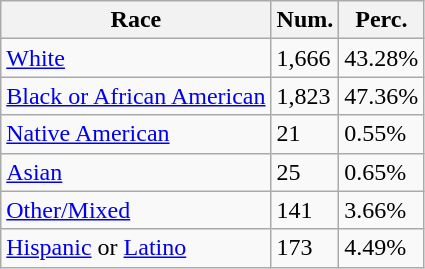<table class="wikitable">
<tr>
<th>Race</th>
<th>Num.</th>
<th>Perc.</th>
</tr>
<tr>
<td><a href='#'>White</a></td>
<td>1,666</td>
<td>43.28%</td>
</tr>
<tr>
<td><a href='#'>Black or African American</a></td>
<td>1,823</td>
<td>47.36%</td>
</tr>
<tr>
<td><a href='#'>Native American</a></td>
<td>21</td>
<td>0.55%</td>
</tr>
<tr>
<td><a href='#'>Asian</a></td>
<td>25</td>
<td>0.65%</td>
</tr>
<tr>
<td><a href='#'>Other/Mixed</a></td>
<td>141</td>
<td>3.66%</td>
</tr>
<tr>
<td><a href='#'>Hispanic</a> or <a href='#'>Latino</a></td>
<td>173</td>
<td>4.49%</td>
</tr>
</table>
